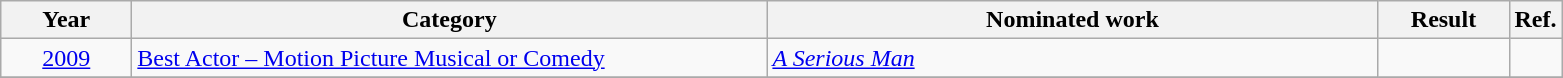<table class=wikitable>
<tr>
<th scope="col" style="width:5em;">Year</th>
<th scope="col" style="width:26em;">Category</th>
<th scope="col" style="width:25em;">Nominated work</th>
<th scope="col" style="width:5em;">Result</th>
<th>Ref.</th>
</tr>
<tr>
<td style="text-align:center;"><a href='#'>2009</a></td>
<td><a href='#'>Best Actor – Motion Picture Musical or Comedy</a></td>
<td><em><a href='#'>A Serious Man</a></em></td>
<td></td>
<td></td>
</tr>
<tr>
</tr>
</table>
